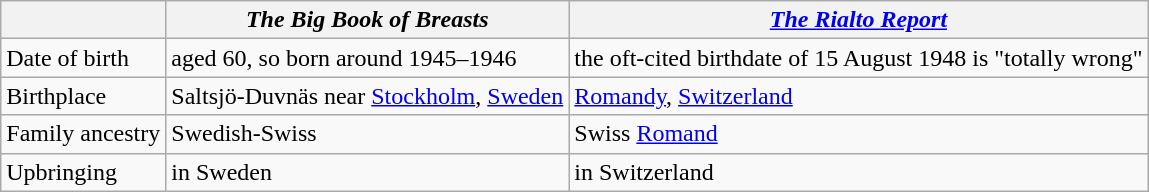<table class="wikitable">
<tr>
<th></th>
<th><em>The Big Book of Breasts</em></th>
<th><em><a href='#'>The Rialto Report</a></em></th>
</tr>
<tr>
<td>Date of birth</td>
<td>aged 60, so born around 1945–1946</td>
<td>the oft-cited birthdate of 15 August 1948 is "totally wrong"</td>
</tr>
<tr>
<td>Birthplace</td>
<td>Saltsjö-Duvnäs near <a href='#'>Stockholm</a>, <a href='#'>Sweden</a></td>
<td><a href='#'>Romandy</a>, <a href='#'>Switzerland</a></td>
</tr>
<tr>
<td>Family ancestry</td>
<td>Swedish-Swiss</td>
<td>Swiss <a href='#'>Romand</a></td>
</tr>
<tr>
<td>Upbringing</td>
<td>in Sweden</td>
<td>in Switzerland</td>
</tr>
</table>
